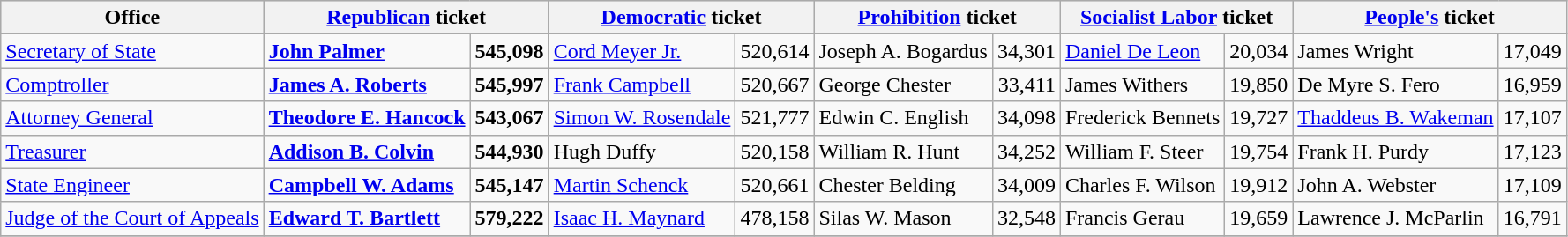<table class=wikitable>
<tr bgcolor=lightgrey>
<th>Office</th>
<th colspan="2" ><a href='#'>Republican</a> ticket</th>
<th colspan="2" ><a href='#'>Democratic</a> ticket</th>
<th colspan="2" ><a href='#'>Prohibition</a> ticket</th>
<th colspan="2" ><a href='#'>Socialist Labor</a> ticket</th>
<th colspan="2" ><a href='#'>People's</a> ticket</th>
</tr>
<tr>
<td><a href='#'>Secretary of State</a></td>
<td><strong><a href='#'>John Palmer</a></strong></td>
<td align="right"><strong>545,098</strong></td>
<td><a href='#'>Cord Meyer Jr.</a></td>
<td align="right">520,614</td>
<td>Joseph A. Bogardus</td>
<td align="right">34,301</td>
<td><a href='#'>Daniel De Leon</a></td>
<td align="right">20,034</td>
<td>James Wright</td>
<td align="right">17,049</td>
</tr>
<tr>
<td><a href='#'>Comptroller</a></td>
<td><strong><a href='#'>James A. Roberts</a></strong></td>
<td align="right"><strong>545,997</strong></td>
<td><a href='#'>Frank Campbell</a></td>
<td align="right">520,667</td>
<td>George Chester</td>
<td align="right">33,411</td>
<td>James Withers</td>
<td align="right">19,850</td>
<td>De Myre S. Fero</td>
<td align="right">16,959</td>
</tr>
<tr>
<td><a href='#'>Attorney General</a></td>
<td><strong><a href='#'>Theodore E. Hancock</a></strong></td>
<td align="right"><strong>543,067</strong></td>
<td><a href='#'>Simon W. Rosendale</a></td>
<td align="right">521,777</td>
<td>Edwin C. English</td>
<td align="right">34,098</td>
<td>Frederick Bennets</td>
<td align="right">19,727</td>
<td><a href='#'>Thaddeus B. Wakeman</a></td>
<td align="right">17,107</td>
</tr>
<tr>
<td><a href='#'>Treasurer</a></td>
<td><strong><a href='#'>Addison B. Colvin</a></strong></td>
<td align="right"><strong>544,930</strong></td>
<td>Hugh Duffy</td>
<td align="right">520,158</td>
<td>William R. Hunt</td>
<td align="right">34,252</td>
<td>William F. Steer</td>
<td align="right">19,754</td>
<td>Frank H. Purdy</td>
<td align="right">17,123</td>
</tr>
<tr>
<td><a href='#'>State Engineer</a></td>
<td><strong><a href='#'>Campbell W. Adams</a></strong></td>
<td align="right"><strong>545,147</strong></td>
<td><a href='#'>Martin Schenck</a></td>
<td align="right">520,661</td>
<td>Chester Belding</td>
<td align="right">34,009</td>
<td>Charles F. Wilson</td>
<td align="right">19,912</td>
<td>John A. Webster</td>
<td align="right">17,109</td>
</tr>
<tr>
<td><a href='#'>Judge of the Court of Appeals</a></td>
<td><strong><a href='#'>Edward T. Bartlett</a></strong></td>
<td align="right"><strong>579,222</strong></td>
<td><a href='#'>Isaac H. Maynard</a></td>
<td align="right">478,158</td>
<td>Silas W. Mason</td>
<td align="right">32,548</td>
<td>Francis Gerau</td>
<td align="right">19,659</td>
<td>Lawrence J. McParlin</td>
<td align="right">16,791</td>
</tr>
<tr>
</tr>
</table>
